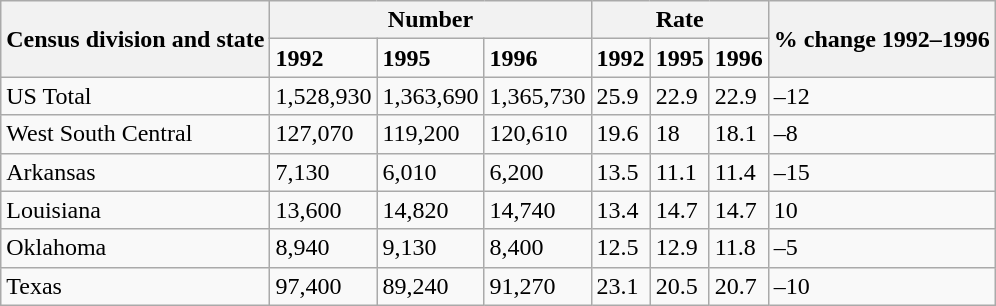<table class="wikitable">
<tr>
<th rowspan="2">Census division and state</th>
<th colspan="3">Number</th>
<th colspan="3">Rate</th>
<th rowspan="2">% change 1992–1996</th>
</tr>
<tr>
<td><strong>1992</strong></td>
<td><strong>1995</strong></td>
<td><strong>1996</strong></td>
<td><strong>1992</strong></td>
<td><strong>1995</strong></td>
<td><strong>1996</strong></td>
</tr>
<tr>
<td>US Total</td>
<td>1,528,930</td>
<td>1,363,690</td>
<td>1,365,730</td>
<td>25.9</td>
<td>22.9</td>
<td>22.9</td>
<td>–12</td>
</tr>
<tr>
<td>West South Central</td>
<td>127,070</td>
<td>119,200</td>
<td>120,610</td>
<td>19.6</td>
<td>18</td>
<td>18.1</td>
<td>–8</td>
</tr>
<tr>
<td>Arkansas</td>
<td>7,130</td>
<td>6,010</td>
<td>6,200</td>
<td>13.5</td>
<td>11.1</td>
<td>11.4</td>
<td>–15</td>
</tr>
<tr>
<td>Louisiana</td>
<td>13,600</td>
<td>14,820</td>
<td>14,740</td>
<td>13.4</td>
<td>14.7</td>
<td>14.7</td>
<td>10</td>
</tr>
<tr>
<td>Oklahoma</td>
<td>8,940</td>
<td>9,130</td>
<td>8,400</td>
<td>12.5</td>
<td>12.9</td>
<td>11.8</td>
<td>–5</td>
</tr>
<tr>
<td>Texas</td>
<td>97,400</td>
<td>89,240</td>
<td>91,270</td>
<td>23.1</td>
<td>20.5</td>
<td>20.7</td>
<td>–10</td>
</tr>
</table>
